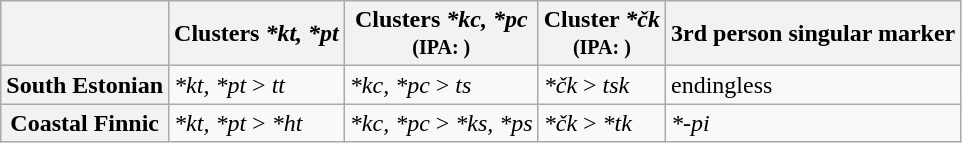<table class="wikitable">
<tr>
<th></th>
<th>Clusters <em>*kt, *pt</em></th>
<th>Clusters <em>*kc, *pc</em><br><small>(IPA: )</small></th>
<th>Cluster <em>*čk</em><br><small>(IPA: )</small></th>
<th>3rd person singular marker</th>
</tr>
<tr>
<th>South Estonian</th>
<td><em>*kt, *pt</em> > <em>tt</em></td>
<td><em>*kc, *pc</em> > <em>ts</em></td>
<td><em>*čk</em> > <em>tsk</em></td>
<td>endingless</td>
</tr>
<tr>
<th>Coastal Finnic</th>
<td><em>*kt, *pt</em> > <em>*ht</em></td>
<td><em>*kc, *pc</em> > <em>*ks, *ps</em></td>
<td><em>*čk</em> > <em>*tk</em></td>
<td><em>*-pi</em></td>
</tr>
</table>
